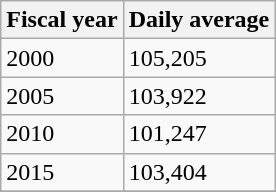<table class="wikitable">
<tr>
<th>Fiscal year</th>
<th>Daily average</th>
</tr>
<tr>
<td>2000</td>
<td>105,205</td>
</tr>
<tr>
<td>2005</td>
<td>103,922</td>
</tr>
<tr>
<td>2010</td>
<td>101,247</td>
</tr>
<tr>
<td>2015</td>
<td>103,404</td>
</tr>
<tr>
</tr>
</table>
